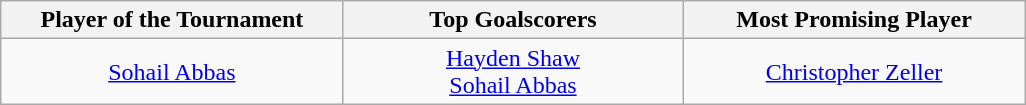<table class=wikitable style="margin:auto; text-align:center">
<tr>
<th style="width: 220px;">Player of the Tournament</th>
<th style="width: 220px;">Top Goalscorers</th>
<th style="width: 220px;">Most Promising Player</th>
</tr>
<tr>
<td> <a href='#'>Sohail Abbas</a></td>
<td> <a href='#'>Hayden Shaw</a><br> <a href='#'>Sohail Abbas</a></td>
<td> <a href='#'>Christopher Zeller</a></td>
</tr>
</table>
